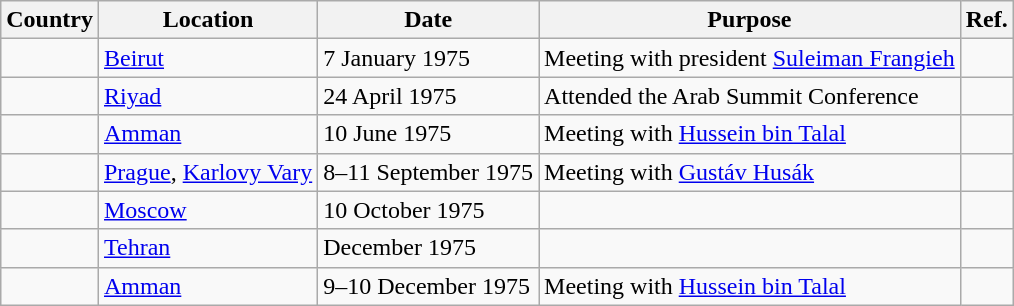<table class="wikitable">
<tr>
<th>Country</th>
<th>Location</th>
<th>Date</th>
<th>Purpose</th>
<th>Ref.</th>
</tr>
<tr>
<td></td>
<td><a href='#'>Beirut</a></td>
<td>7 January 1975</td>
<td>Meeting with president <a href='#'>Suleiman Frangieh</a></td>
<td></td>
</tr>
<tr>
<td></td>
<td><a href='#'>Riyad</a></td>
<td>24 April 1975</td>
<td>Attended the Arab Summit Conference</td>
<td></td>
</tr>
<tr>
<td></td>
<td><a href='#'>Amman</a></td>
<td>10 June 1975</td>
<td>Meeting with <a href='#'>Hussein bin Talal</a></td>
<td></td>
</tr>
<tr>
<td></td>
<td><a href='#'>Prague</a>, <a href='#'>Karlovy Vary</a></td>
<td>8–11 September 1975</td>
<td>Meeting with <a href='#'>Gustáv Husák</a></td>
<td></td>
</tr>
<tr>
<td></td>
<td><a href='#'>Moscow</a></td>
<td>10 October 1975</td>
<td></td>
<td></td>
</tr>
<tr>
<td></td>
<td><a href='#'>Tehran</a></td>
<td>December 1975</td>
<td></td>
<td></td>
</tr>
<tr>
<td></td>
<td><a href='#'>Amman</a></td>
<td>9–10 December 1975</td>
<td>Meeting with <a href='#'>Hussein bin Talal</a></td>
<td></td>
</tr>
</table>
